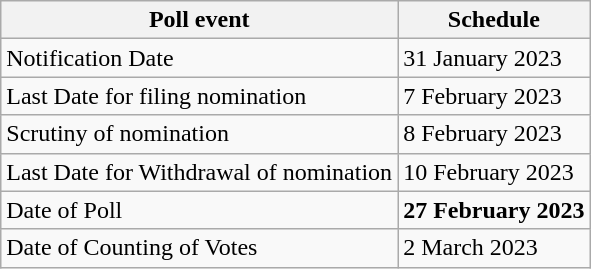<table class="wikitable">
<tr>
<th>Poll event</th>
<th>Schedule</th>
</tr>
<tr>
<td>Notification Date</td>
<td>31 January 2023</td>
</tr>
<tr>
<td>Last Date for filing nomination</td>
<td>7 February 2023</td>
</tr>
<tr>
<td>Scrutiny of nomination</td>
<td>8 February 2023</td>
</tr>
<tr>
<td>Last Date for Withdrawal of nomination</td>
<td>10 February 2023</td>
</tr>
<tr>
<td>Date of Poll</td>
<td><strong>27 February 2023</strong></td>
</tr>
<tr>
<td>Date of Counting of Votes</td>
<td>2 March 2023</td>
</tr>
</table>
